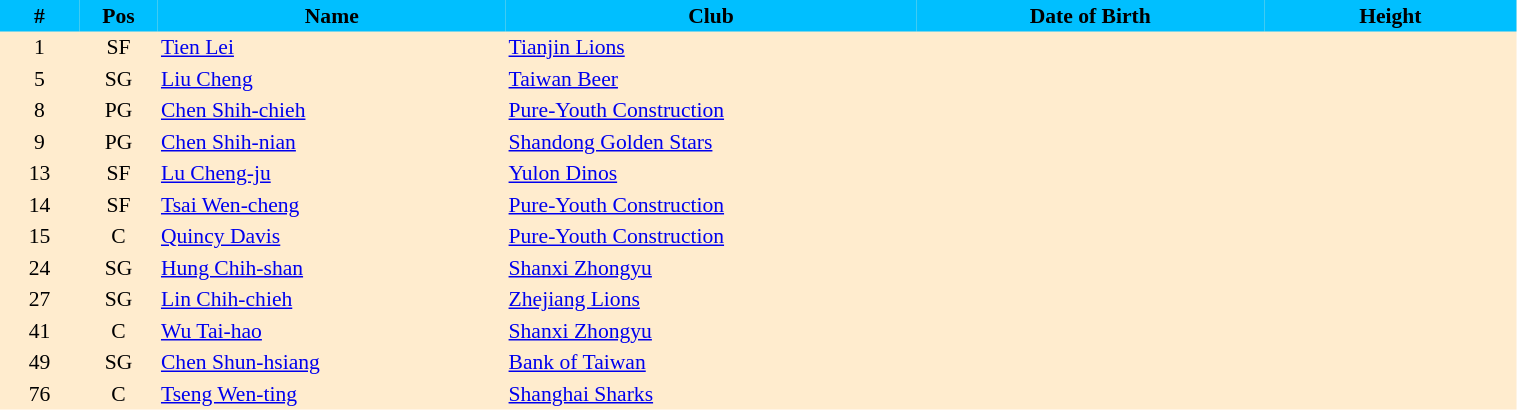<table border=0 cellpadding=2 cellspacing=0  |- bgcolor=#FFECCE style="text-align:center; font-size:90%;" width=80%>
<tr bgcolor=#00BFFF>
<th width=5%>#</th>
<th width=5%>Pos</th>
<th width=22%>Name</th>
<th width=26%>Club</th>
<th width=22%>Date of Birth</th>
<th width=16%>Height</th>
</tr>
<tr>
<td>1</td>
<td>SF</td>
<td align=left><a href='#'>Tien Lei</a></td>
<td align=left> <a href='#'>Tianjin Lions</a></td>
<td align=left></td>
<td></td>
</tr>
<tr>
<td>5</td>
<td>SG</td>
<td align=left><a href='#'>Liu Cheng</a></td>
<td align=left> <a href='#'>Taiwan Beer</a></td>
<td align=left></td>
<td></td>
</tr>
<tr>
<td>8</td>
<td>PG</td>
<td align=left><a href='#'>Chen Shih-chieh</a></td>
<td align=left> <a href='#'>Pure-Youth Construction</a></td>
<td align=left></td>
<td></td>
</tr>
<tr>
<td>9</td>
<td>PG</td>
<td align=left><a href='#'>Chen Shih-nian</a></td>
<td align=left> <a href='#'>Shandong Golden Stars</a></td>
<td align=left></td>
<td></td>
</tr>
<tr>
<td>13</td>
<td>SF</td>
<td align=left><a href='#'>Lu Cheng-ju</a></td>
<td align=left> <a href='#'>Yulon Dinos</a></td>
<td align=left></td>
<td></td>
</tr>
<tr>
<td>14</td>
<td>SF</td>
<td align=left><a href='#'>Tsai Wen-cheng</a></td>
<td align=left> <a href='#'>Pure-Youth Construction</a></td>
<td align=left></td>
<td></td>
</tr>
<tr>
<td>15</td>
<td>C</td>
<td align=left><a href='#'>Quincy Davis</a></td>
<td align=left> <a href='#'>Pure-Youth Construction</a></td>
<td align=left></td>
<td></td>
</tr>
<tr>
<td>24</td>
<td>SG</td>
<td align=left><a href='#'>Hung Chih-shan</a></td>
<td align=left> <a href='#'>Shanxi Zhongyu</a></td>
<td align=left></td>
<td></td>
</tr>
<tr>
<td>27</td>
<td>SG</td>
<td align=left><a href='#'>Lin Chih-chieh</a></td>
<td align=left> <a href='#'>Zhejiang Lions</a></td>
<td align=left></td>
<td></td>
</tr>
<tr>
<td>41</td>
<td>C</td>
<td align=left><a href='#'>Wu Tai-hao</a></td>
<td align=left> <a href='#'>Shanxi Zhongyu</a></td>
<td align=left></td>
<td></td>
</tr>
<tr>
<td>49</td>
<td>SG</td>
<td align=left><a href='#'>Chen Shun-hsiang</a></td>
<td align=left> <a href='#'>Bank of Taiwan</a></td>
<td align=left></td>
<td></td>
</tr>
<tr>
<td>76</td>
<td>C</td>
<td align=left><a href='#'>Tseng Wen-ting</a></td>
<td align=left> <a href='#'>Shanghai Sharks</a></td>
<td align=left></td>
<td></td>
</tr>
<tr>
</tr>
</table>
